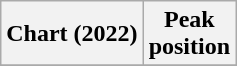<table class="wikitable sortable plainrowheaders" style="text-align:center">
<tr>
<th scope="col">Chart (2022)</th>
<th scope="col">Peak<br>position</th>
</tr>
<tr>
</tr>
</table>
